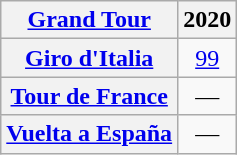<table class="wikitable plainrowheaders">
<tr>
<th scope="col"><a href='#'>Grand Tour</a></th>
<th scope="col">2020</th>
</tr>
<tr style="text-align:center;">
<th scope="row"> <a href='#'>Giro d'Italia</a></th>
<td><a href='#'>99</a></td>
</tr>
<tr style="text-align:center;">
<th scope="row"> <a href='#'>Tour de France</a></th>
<td>—</td>
</tr>
<tr style="text-align:center;">
<th scope="row"> <a href='#'>Vuelta a España</a></th>
<td>—</td>
</tr>
</table>
